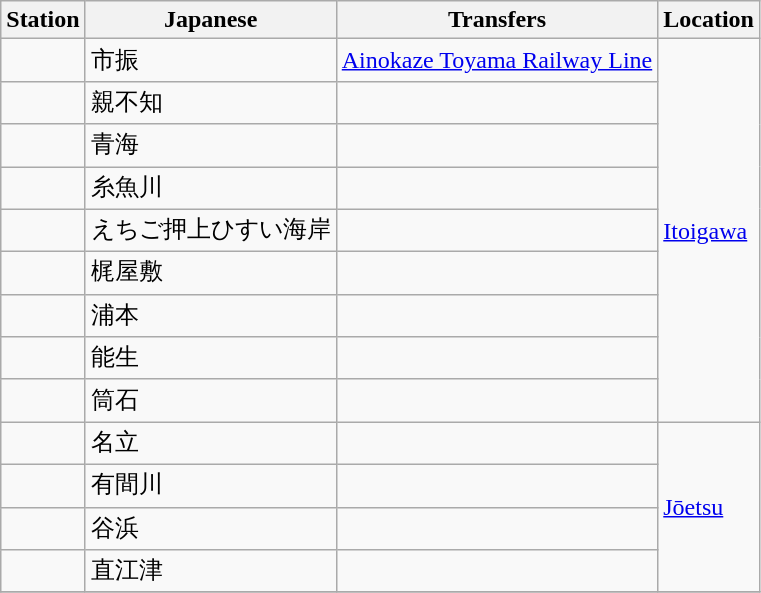<table class="wikitable">
<tr>
<th>Station</th>
<th>Japanese</th>
<th>Transfers</th>
<th>Location</th>
</tr>
<tr>
<td></td>
<td>市振</td>
<td> <a href='#'>Ainokaze Toyama Railway Line</a></td>
<td rowspan="9"><a href='#'>Itoigawa</a></td>
</tr>
<tr>
<td></td>
<td>親不知</td>
<td> </td>
</tr>
<tr>
<td></td>
<td>青海</td>
<td> </td>
</tr>
<tr>
<td></td>
<td>糸魚川</td>
<td></td>
</tr>
<tr>
<td></td>
<td>えちご押上ひすい海岸</td>
<td> </td>
</tr>
<tr>
<td></td>
<td>梶屋敷</td>
<td> </td>
</tr>
<tr>
<td></td>
<td>浦本</td>
<td> </td>
</tr>
<tr>
<td></td>
<td>能生</td>
<td> </td>
</tr>
<tr>
<td></td>
<td>筒石</td>
<td> </td>
</tr>
<tr>
<td></td>
<td>名立</td>
<td> </td>
<td rowspan="4"><a href='#'>Jōetsu</a></td>
</tr>
<tr>
<td></td>
<td>有間川</td>
<td> </td>
</tr>
<tr>
<td></td>
<td>谷浜</td>
<td> </td>
</tr>
<tr>
<td></td>
<td>直江津</td>
<td></td>
</tr>
<tr>
</tr>
</table>
